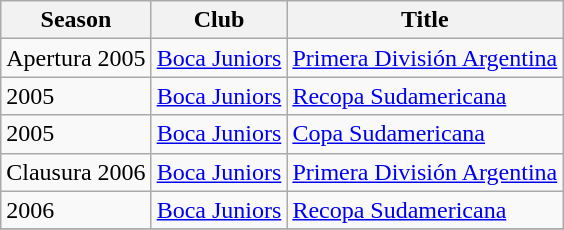<table class="wikitable">
<tr>
<th>Season</th>
<th>Club</th>
<th>Title</th>
</tr>
<tr>
<td>Apertura 2005</td>
<td><a href='#'>Boca Juniors</a></td>
<td><a href='#'>Primera División Argentina</a></td>
</tr>
<tr>
<td>2005</td>
<td><a href='#'>Boca Juniors</a></td>
<td><a href='#'>Recopa Sudamericana</a></td>
</tr>
<tr>
<td>2005</td>
<td><a href='#'>Boca Juniors</a></td>
<td><a href='#'>Copa Sudamericana</a></td>
</tr>
<tr>
<td>Clausura 2006</td>
<td><a href='#'>Boca Juniors</a></td>
<td><a href='#'>Primera División Argentina</a></td>
</tr>
<tr>
<td>2006</td>
<td><a href='#'>Boca Juniors</a></td>
<td><a href='#'>Recopa Sudamericana</a></td>
</tr>
<tr>
</tr>
</table>
